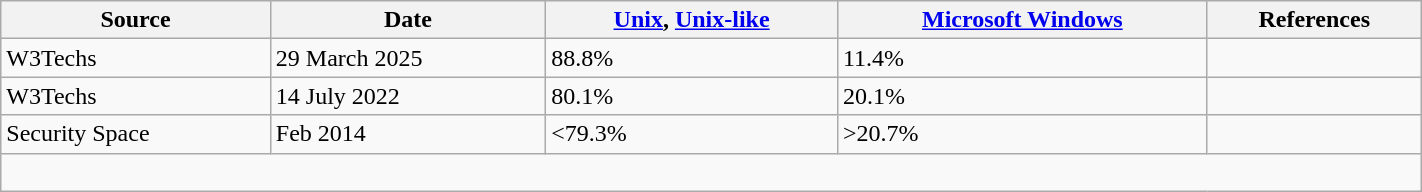<table class="wikitable" style="width:75%;">
<tr>
<th>Source</th>
<th>Date</th>
<th><a href='#'>Unix</a>, <a href='#'>Unix-like</a></th>
<th><a href='#'>Microsoft Windows</a></th>
<th>References</th>
</tr>
<tr>
<td>W3Techs</td>
<td>29 March 2025</td>
<td>88.8%</td>
<td>11.4%</td>
<td></td>
</tr>
<tr>
<td>W3Techs</td>
<td>14 July 2022</td>
<td>80.1%</td>
<td>20.1%</td>
<td></td>
</tr>
<tr>
<td>Security Space</td>
<td>Feb 2014</td>
<td><79.3%</td>
<td>>20.7%</td>
<td></td>
</tr>
<tr>
<td colspan="11"><br></td>
</tr>
</table>
